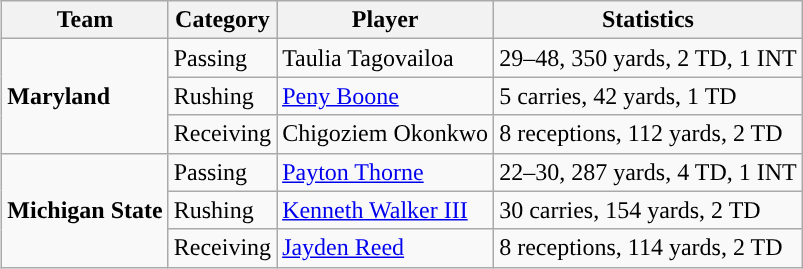<table class="wikitable" style="float: right;">
<tr>
<th>Team</th>
<th>Category</th>
<th>Player</th>
<th>Statistics</th>
</tr>
<tr>
<td rowspan=3><strong>Maryland</strong></td>
<td>Passing</td>
<td>Taulia Tagovailoa</td>
<td>29–48, 350 yards, 2 TD, 1 INT</td>
</tr>
<tr>
<td>Rushing</td>
<td><a href='#'>Peny Boone</a></td>
<td>5 carries, 42 yards, 1 TD</td>
</tr>
<tr>
<td>Receiving</td>
<td>Chigoziem Okonkwo</td>
<td>8 receptions, 112 yards, 2 TD</td>
</tr>
<tr>
<td rowspan=3><strong>Michigan State</strong></td>
<td>Passing</td>
<td><a href='#'>Payton Thorne</a></td>
<td>22–30,  287 yards, 4 TD, 1 INT</td>
</tr>
<tr>
<td>Rushing</td>
<td><a href='#'>Kenneth Walker III</a></td>
<td>30 carries, 154 yards, 2 TD</td>
</tr>
<tr>
<td>Receiving</td>
<td><a href='#'>Jayden Reed</a></td>
<td>8 receptions, 114 yards, 2 TD</td>
</tr>
</table>
